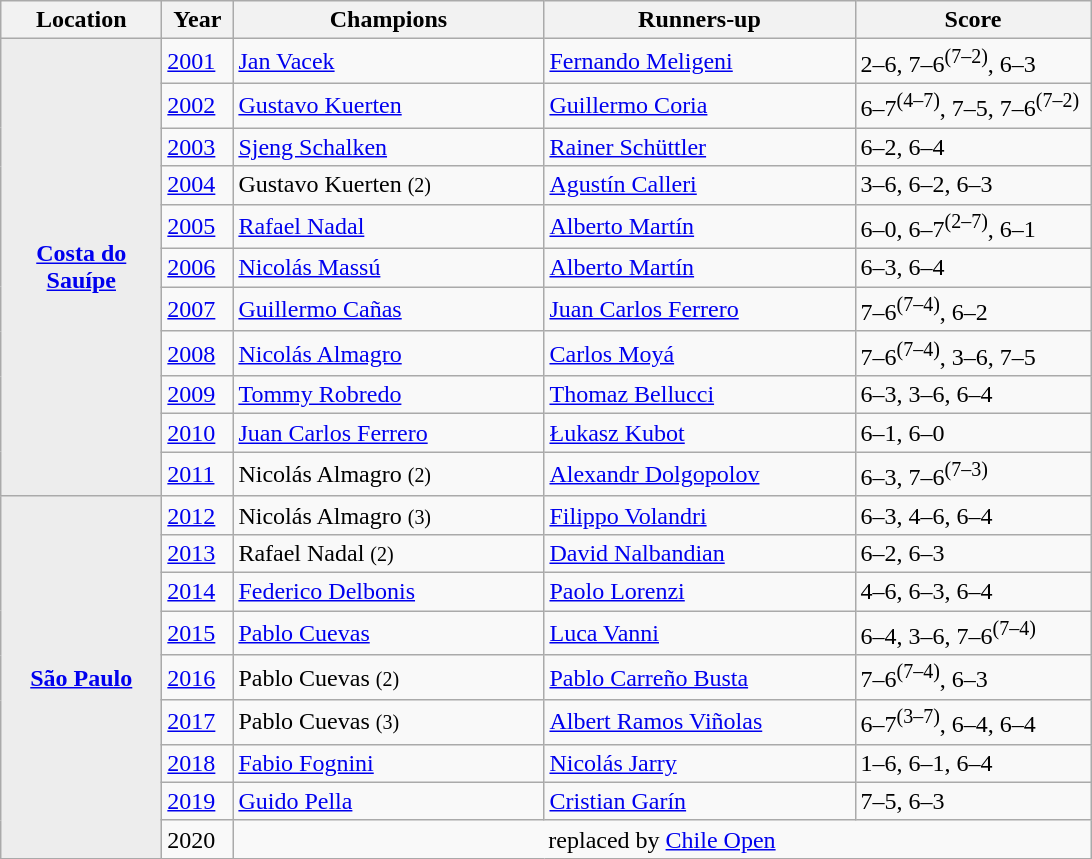<table class="wikitable">
<tr>
<th style="width:100px">Location</th>
<th style="width:40px">Year</th>
<th style="width:200px">Champions</th>
<th style="width:200px">Runners-up</th>
<th style="width:150px" class="unsortable">Score</th>
</tr>
<tr>
<th rowspan="11" style="background:#ededed"><a href='#'>Costa do Sauípe</a></th>
<td><a href='#'>2001</a></td>
<td> <a href='#'>Jan Vacek</a></td>
<td> <a href='#'>Fernando Meligeni</a></td>
<td>2–6, 7–6<sup>(7–2)</sup>, 6–3</td>
</tr>
<tr>
<td><a href='#'>2002</a></td>
<td> <a href='#'>Gustavo Kuerten</a></td>
<td> <a href='#'>Guillermo Coria</a></td>
<td>6–7<sup>(4–7)</sup>, 7–5, 7–6<sup>(7–2)</sup></td>
</tr>
<tr>
<td><a href='#'>2003</a></td>
<td> <a href='#'>Sjeng Schalken</a></td>
<td> <a href='#'>Rainer Schüttler</a></td>
<td>6–2, 6–4</td>
</tr>
<tr>
<td><a href='#'>2004</a></td>
<td> Gustavo Kuerten <small>(2)</small></td>
<td> <a href='#'>Agustín Calleri</a></td>
<td>3–6, 6–2, 6–3</td>
</tr>
<tr>
<td><a href='#'>2005</a></td>
<td> <a href='#'>Rafael Nadal</a></td>
<td> <a href='#'>Alberto Martín</a></td>
<td>6–0, 6–7<sup>(2–7)</sup>, 6–1</td>
</tr>
<tr>
<td><a href='#'>2006</a></td>
<td> <a href='#'>Nicolás Massú</a></td>
<td> <a href='#'>Alberto Martín</a></td>
<td>6–3, 6–4</td>
</tr>
<tr>
<td><a href='#'>2007</a></td>
<td> <a href='#'>Guillermo Cañas</a></td>
<td> <a href='#'>Juan Carlos Ferrero</a></td>
<td>7–6<sup>(7–4)</sup>, 6–2</td>
</tr>
<tr>
<td><a href='#'>2008</a></td>
<td> <a href='#'>Nicolás Almagro</a></td>
<td> <a href='#'>Carlos Moyá</a></td>
<td>7–6<sup>(7–4)</sup>, 3–6, 7–5</td>
</tr>
<tr>
<td><a href='#'>2009</a></td>
<td> <a href='#'>Tommy Robredo</a></td>
<td> <a href='#'>Thomaz Bellucci</a></td>
<td>6–3, 3–6, 6–4</td>
</tr>
<tr>
<td><a href='#'>2010</a></td>
<td> <a href='#'>Juan Carlos Ferrero</a></td>
<td> <a href='#'>Łukasz Kubot</a></td>
<td>6–1, 6–0</td>
</tr>
<tr>
<td><a href='#'>2011</a></td>
<td> Nicolás Almagro <small>(2)</small></td>
<td> <a href='#'>Alexandr Dolgopolov</a></td>
<td>6–3, 7–6<sup>(7–3)</sup></td>
</tr>
<tr>
<th rowspan="9" style="background:#ededed"><a href='#'>São Paulo</a></th>
<td><a href='#'>2012</a></td>
<td> Nicolás Almagro <small>(3)</small></td>
<td> <a href='#'>Filippo Volandri</a></td>
<td>6–3, 4–6, 6–4</td>
</tr>
<tr>
<td><a href='#'>2013</a></td>
<td> Rafael Nadal <small>(2)</small></td>
<td> <a href='#'>David Nalbandian</a></td>
<td>6–2, 6–3</td>
</tr>
<tr>
<td><a href='#'>2014</a></td>
<td> <a href='#'>Federico Delbonis</a></td>
<td> <a href='#'>Paolo Lorenzi</a></td>
<td>4–6, 6–3, 6–4</td>
</tr>
<tr>
<td><a href='#'>2015</a></td>
<td> <a href='#'>Pablo Cuevas</a></td>
<td> <a href='#'>Luca Vanni</a></td>
<td>6–4, 3–6, 7–6<sup>(7–4)</sup></td>
</tr>
<tr>
<td><a href='#'>2016</a></td>
<td> Pablo Cuevas <small>(2)</small></td>
<td> <a href='#'>Pablo Carreño Busta</a></td>
<td>7–6<sup>(7–4)</sup>, 6–3</td>
</tr>
<tr>
<td><a href='#'>2017</a></td>
<td> Pablo Cuevas <small>(3)</small></td>
<td> <a href='#'>Albert Ramos Viñolas</a></td>
<td>6–7<sup>(3–7)</sup>, 6–4, 6–4</td>
</tr>
<tr>
<td><a href='#'>2018</a></td>
<td> <a href='#'>Fabio Fognini</a></td>
<td> <a href='#'>Nicolás Jarry</a></td>
<td>1–6, 6–1, 6–4</td>
</tr>
<tr>
<td><a href='#'>2019</a></td>
<td> <a href='#'>Guido Pella</a></td>
<td> <a href='#'>Cristian Garín</a></td>
<td>7–5, 6–3</td>
</tr>
<tr>
<td>2020</td>
<td colspan="4" align="center">replaced by  <a href='#'>Chile Open</a></td>
</tr>
</table>
